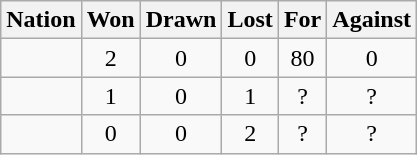<table class="wikitable" style="text-align: center;">
<tr>
<th>Nation</th>
<th>Won</th>
<th>Drawn</th>
<th>Lost</th>
<th>For</th>
<th>Against</th>
</tr>
<tr>
<td align=left></td>
<td>2</td>
<td>0</td>
<td>0</td>
<td>80</td>
<td>0</td>
</tr>
<tr>
<td align=left></td>
<td>1</td>
<td>0</td>
<td>1</td>
<td>?</td>
<td>?</td>
</tr>
<tr>
<td align=left></td>
<td>0</td>
<td>0</td>
<td>2</td>
<td>?</td>
<td>?</td>
</tr>
</table>
